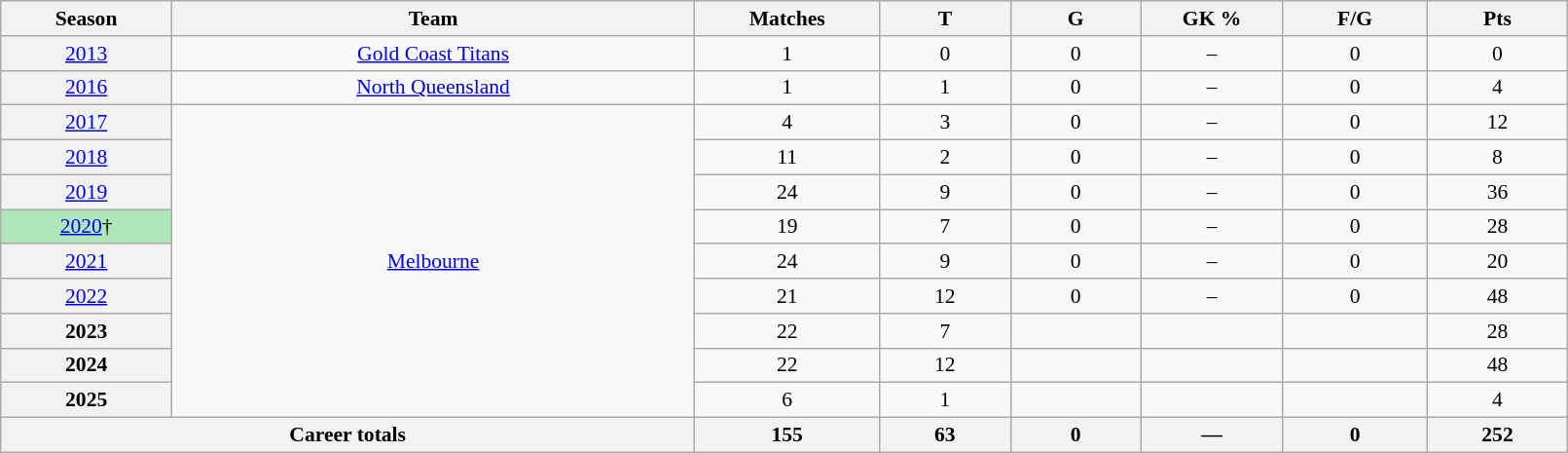<table class="wikitable sortable"  style="font-size:90%; text-align:center; width:85%;">
<tr>
<th width=2%>Season</th>
<th width=8%>Team</th>
<th width=2%>Matches</th>
<th width=2%>T</th>
<th width=2%>G</th>
<th width=2%>GK %</th>
<th width=2%>F/G</th>
<th width=2%>Pts</th>
</tr>
<tr>
<th scope="row" style="text-align:center; font-weight:normal"><a href='#'>2013</a></th>
<td style="text-align:center;"> <a href='#'>Gold Coast Titans</a></td>
<td>1</td>
<td>0</td>
<td>0</td>
<td>–</td>
<td>0</td>
<td>0</td>
</tr>
<tr>
<th scope="row" style="text-align:center; font-weight:normal"><a href='#'>2016</a></th>
<td style="text-align:center;"> <a href='#'>North Queensland</a></td>
<td>1</td>
<td>1</td>
<td>0</td>
<td>–</td>
<td>0</td>
<td>4</td>
</tr>
<tr>
<th scope="row" style="text-align:center; font-weight:normal"><a href='#'>2017</a></th>
<td rowspan="9" style="text-align:center;"> <a href='#'>Melbourne</a></td>
<td>4</td>
<td>3</td>
<td>0</td>
<td>–</td>
<td>0</td>
<td>12</td>
</tr>
<tr>
<th scope="row" style="text-align:center; font-weight:normal"><a href='#'>2018</a></th>
<td>11</td>
<td>2</td>
<td>0</td>
<td>–</td>
<td>0</td>
<td>8</td>
</tr>
<tr>
<th scope="row" style="text-align:center; font-weight:normal"><a href='#'>2019</a></th>
<td>24</td>
<td>9</td>
<td>0</td>
<td>–</td>
<td>0</td>
<td>36</td>
</tr>
<tr>
<th scope="row" style="background:#afe6ba; text-align:center; font-weight:normal"><a href='#'>2020</a>†</th>
<td>19</td>
<td>7</td>
<td>0</td>
<td>–</td>
<td>0</td>
<td>28</td>
</tr>
<tr>
<th scope="row" style="text-align:center; font-weight:normal"><a href='#'>2021</a></th>
<td>24</td>
<td>9</td>
<td>0</td>
<td>–</td>
<td>0</td>
<td>20</td>
</tr>
<tr>
<th scope="row" style="text-align:center; font-weight:normal"><a href='#'>2022</a></th>
<td>21</td>
<td>12</td>
<td>0</td>
<td>–</td>
<td>0</td>
<td>48</td>
</tr>
<tr>
<th>2023</th>
<td>22</td>
<td>7</td>
<td></td>
<td></td>
<td></td>
<td>28</td>
</tr>
<tr>
<th>2024</th>
<td>22</td>
<td>12</td>
<td></td>
<td></td>
<td></td>
<td>48</td>
</tr>
<tr>
<th>2025</th>
<td>6</td>
<td>1</td>
<td></td>
<td></td>
<td></td>
<td>4</td>
</tr>
<tr class="sortbottom">
<th colspan="2">Career totals</th>
<th>155</th>
<th>63</th>
<th>0</th>
<th>—</th>
<th>0</th>
<th>252</th>
</tr>
</table>
